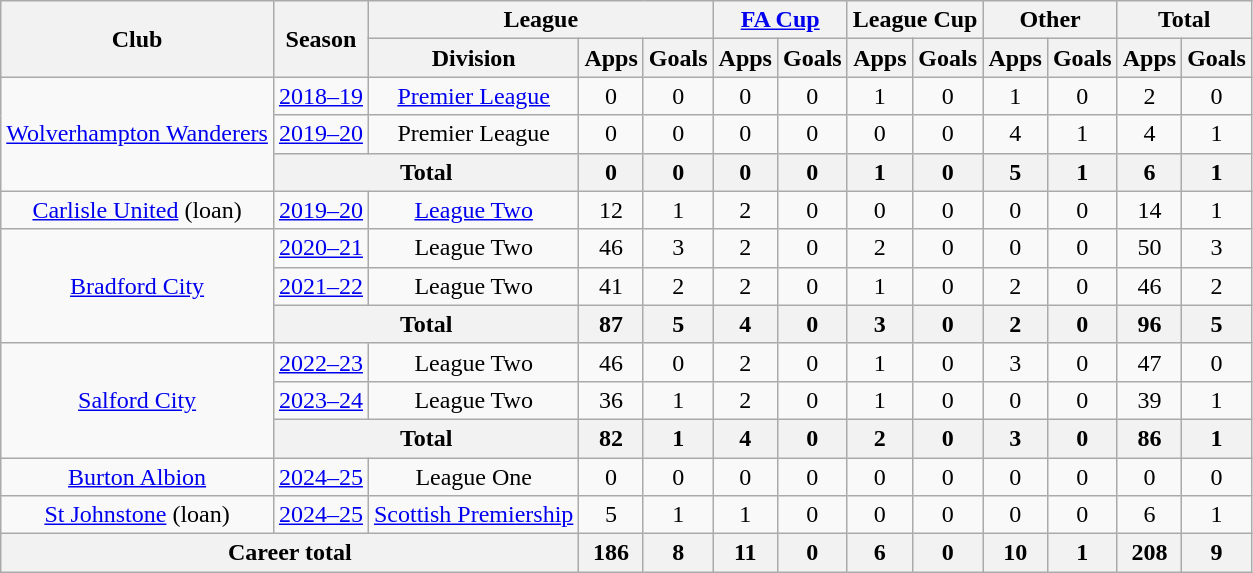<table class="wikitable" Style="text-align:center">
<tr>
<th rowspan="2">Club</th>
<th rowspan="2">Season</th>
<th colspan="3">League</th>
<th colspan="2"><a href='#'>FA Cup</a></th>
<th colspan="2">League Cup</th>
<th colspan="2">Other</th>
<th colspan="2">Total</th>
</tr>
<tr>
<th>Division</th>
<th>Apps</th>
<th>Goals</th>
<th>Apps</th>
<th>Goals</th>
<th>Apps</th>
<th>Goals</th>
<th>Apps</th>
<th>Goals</th>
<th>Apps</th>
<th>Goals</th>
</tr>
<tr>
<td rowspan=3><a href='#'>Wolverhampton Wanderers</a></td>
<td><a href='#'>2018–19</a></td>
<td><a href='#'>Premier League</a></td>
<td>0</td>
<td>0</td>
<td>0</td>
<td>0</td>
<td>1</td>
<td>0</td>
<td>1</td>
<td>0</td>
<td>2</td>
<td>0</td>
</tr>
<tr>
<td><a href='#'>2019–20</a></td>
<td>Premier League</td>
<td>0</td>
<td>0</td>
<td>0</td>
<td>0</td>
<td>0</td>
<td>0</td>
<td>4</td>
<td>1</td>
<td>4</td>
<td>1</td>
</tr>
<tr>
<th colspan="2">Total</th>
<th>0</th>
<th>0</th>
<th>0</th>
<th>0</th>
<th>1</th>
<th>0</th>
<th>5</th>
<th>1</th>
<th>6</th>
<th>1</th>
</tr>
<tr>
<td><a href='#'>Carlisle United</a> (loan)</td>
<td><a href='#'>2019–20</a></td>
<td><a href='#'>League Two</a></td>
<td>12</td>
<td>1</td>
<td>2</td>
<td>0</td>
<td>0</td>
<td>0</td>
<td>0</td>
<td>0</td>
<td>14</td>
<td>1</td>
</tr>
<tr>
<td rowspan=3><a href='#'>Bradford City</a></td>
<td><a href='#'>2020–21</a></td>
<td>League Two</td>
<td>46</td>
<td>3</td>
<td>2</td>
<td>0</td>
<td>2</td>
<td>0</td>
<td>0</td>
<td>0</td>
<td>50</td>
<td>3</td>
</tr>
<tr>
<td><a href='#'>2021–22</a></td>
<td>League Two</td>
<td>41</td>
<td>2</td>
<td>2</td>
<td>0</td>
<td>1</td>
<td>0</td>
<td>2</td>
<td>0</td>
<td>46</td>
<td>2</td>
</tr>
<tr>
<th colspan="2">Total</th>
<th>87</th>
<th>5</th>
<th>4</th>
<th>0</th>
<th>3</th>
<th>0</th>
<th>2</th>
<th>0</th>
<th>96</th>
<th>5</th>
</tr>
<tr>
<td rowspan=3><a href='#'>Salford City</a></td>
<td><a href='#'>2022–23</a></td>
<td>League Two</td>
<td>46</td>
<td>0</td>
<td>2</td>
<td>0</td>
<td>1</td>
<td>0</td>
<td>3</td>
<td>0</td>
<td>47</td>
<td>0</td>
</tr>
<tr>
<td><a href='#'>2023–24</a></td>
<td>League Two</td>
<td>36</td>
<td>1</td>
<td>2</td>
<td>0</td>
<td>1</td>
<td>0</td>
<td>0</td>
<td>0</td>
<td>39</td>
<td>1</td>
</tr>
<tr>
<th colspan="2">Total</th>
<th>82</th>
<th>1</th>
<th>4</th>
<th>0</th>
<th>2</th>
<th>0</th>
<th>3</th>
<th>0</th>
<th>86</th>
<th>1</th>
</tr>
<tr>
<td><a href='#'>Burton Albion</a></td>
<td><a href='#'>2024–25</a></td>
<td>League One</td>
<td>0</td>
<td>0</td>
<td>0</td>
<td>0</td>
<td>0</td>
<td>0</td>
<td>0</td>
<td>0</td>
<td>0</td>
<td>0</td>
</tr>
<tr>
<td><a href='#'>St Johnstone</a> (loan)</td>
<td><a href='#'>2024–25</a></td>
<td><a href='#'>Scottish Premiership</a></td>
<td>5</td>
<td>1</td>
<td>1</td>
<td>0</td>
<td>0</td>
<td>0</td>
<td>0</td>
<td>0</td>
<td>6</td>
<td>1</td>
</tr>
<tr>
<th colspan="3">Career total</th>
<th>186</th>
<th>8</th>
<th>11</th>
<th>0</th>
<th>6</th>
<th>0</th>
<th>10</th>
<th>1</th>
<th>208</th>
<th>9</th>
</tr>
</table>
